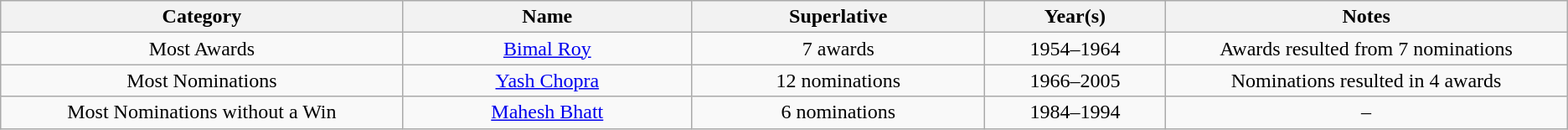<table class="wikitable" style="text-align: center">
<tr>
<th width="350"><strong>Category</strong></th>
<th width="250"><strong>Name</strong></th>
<th width="250"><strong>Superlative</strong></th>
<th width="150"><strong>Year(s)</strong></th>
<th width="350"><strong>Notes</strong></th>
</tr>
<tr>
<td>Most Awards</td>
<td><a href='#'>Bimal Roy</a></td>
<td>7 awards</td>
<td>1954–1964</td>
<td>Awards resulted from 7 nominations</td>
</tr>
<tr>
<td>Most Nominations</td>
<td><a href='#'>Yash Chopra</a></td>
<td>12 nominations</td>
<td>1966–2005</td>
<td>Nominations resulted in 4 awards</td>
</tr>
<tr>
<td>Most Nominations without a Win</td>
<td><a href='#'>Mahesh Bhatt</a></td>
<td>6 nominations</td>
<td>1984–1994</td>
<td>–</td>
</tr>
</table>
